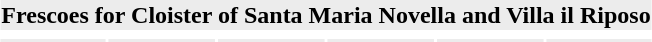<table align=center>
<tr>
<th colspan="6" style="background:#ECECEC; "><strong>Frescoes for Cloister of Santa Maria Novella and Villa il Riposo</strong></th>
</tr>
<tr>
<td></td>
<td></td>
<td></td>
<td></td>
<td></td>
<td></td>
</tr>
<tr>
<td style="background:#ECECEC; "></td>
<td style="background:#ECECEC; "></td>
<td style="background:#ECECEC; "></td>
<td style="background:#ECECEC; "></td>
<td style="background:#ECECEC; "></td>
<td style="background:#ECECEC; "></td>
</tr>
<tr>
</tr>
</table>
